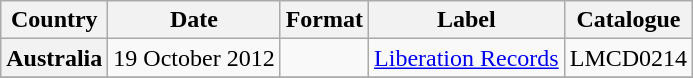<table class="wikitable plainrowheaders">
<tr>
<th scope="col">Country</th>
<th scope="col">Date</th>
<th scope="col">Format</th>
<th scope="col">Label</th>
<th scope="col">Catalogue</th>
</tr>
<tr>
<th scope="row">Australia</th>
<td>19 October 2012</td>
<td></td>
<td><a href='#'>Liberation Records</a></td>
<td>LMCD0214</td>
</tr>
<tr>
</tr>
</table>
